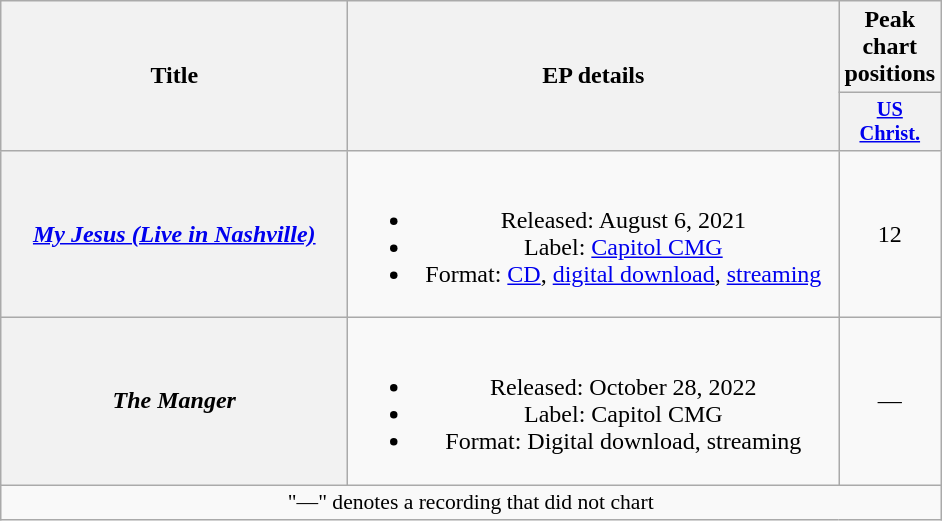<table class="wikitable plainrowheaders" style="text-align:center;">
<tr>
<th scope="col" rowspan="2" style="width:14em;">Title</th>
<th scope="col" rowspan="2" style="width:20em;">EP details</th>
<th scope="col" colspan="1">Peak chart positions</th>
</tr>
<tr>
<th scope="col" style="width:3em;font-size:85%;"><a href='#'>US<br>Christ.</a><br></th>
</tr>
<tr>
<th scope="row"><em><a href='#'>My Jesus (Live in Nashville)</a></em></th>
<td><br><ul><li>Released: August 6, 2021</li><li>Label: <a href='#'>Capitol CMG</a></li><li>Format: <a href='#'>CD</a>, <a href='#'>digital download</a>, <a href='#'>streaming</a></li></ul></td>
<td>12</td>
</tr>
<tr>
<th scope="row"><em>The Manger</em></th>
<td><br><ul><li>Released: October 28, 2022</li><li>Label: Capitol CMG</li><li>Format: Digital download, streaming</li></ul></td>
<td>—</td>
</tr>
<tr>
<td colspan="3" style="font-size:90%">"—" denotes a recording that did not chart</td>
</tr>
</table>
